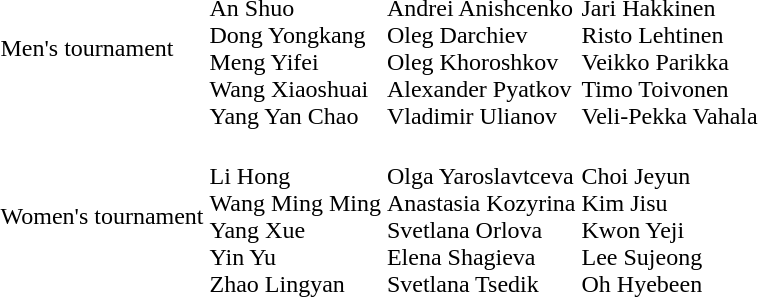<table>
<tr>
<td>Men's tournament</td>
<td><br>An Shuo<br>Dong Yongkang<br>Meng Yifei<br>Wang Xiaoshuai<br>Yang Yan Chao</td>
<td><br>Andrei Anishcenko<br>Oleg Darchiev<br>Oleg Khoroshkov<br>Alexander Pyatkov<br>Vladimir Ulianov</td>
<td><br>Jari Hakkinen<br>Risto Lehtinen<br>Veikko Parikka<br>Timo Toivonen<br>Veli-Pekka Vahala</td>
</tr>
<tr>
<td>Women's tournament</td>
<td><br>Li Hong<br>Wang Ming Ming<br>Yang Xue<br>Yin Yu<br>Zhao Lingyan</td>
<td><br>Olga Yaroslavtceva<br>Anastasia Kozyrina<br>Svetlana Orlova<br>Elena Shagieva<br>Svetlana Tsedik</td>
<td><br>Choi Jeyun<br>Kim Jisu<br>Kwon Yeji<br>Lee Sujeong<br>Oh Hyebeen</td>
</tr>
</table>
